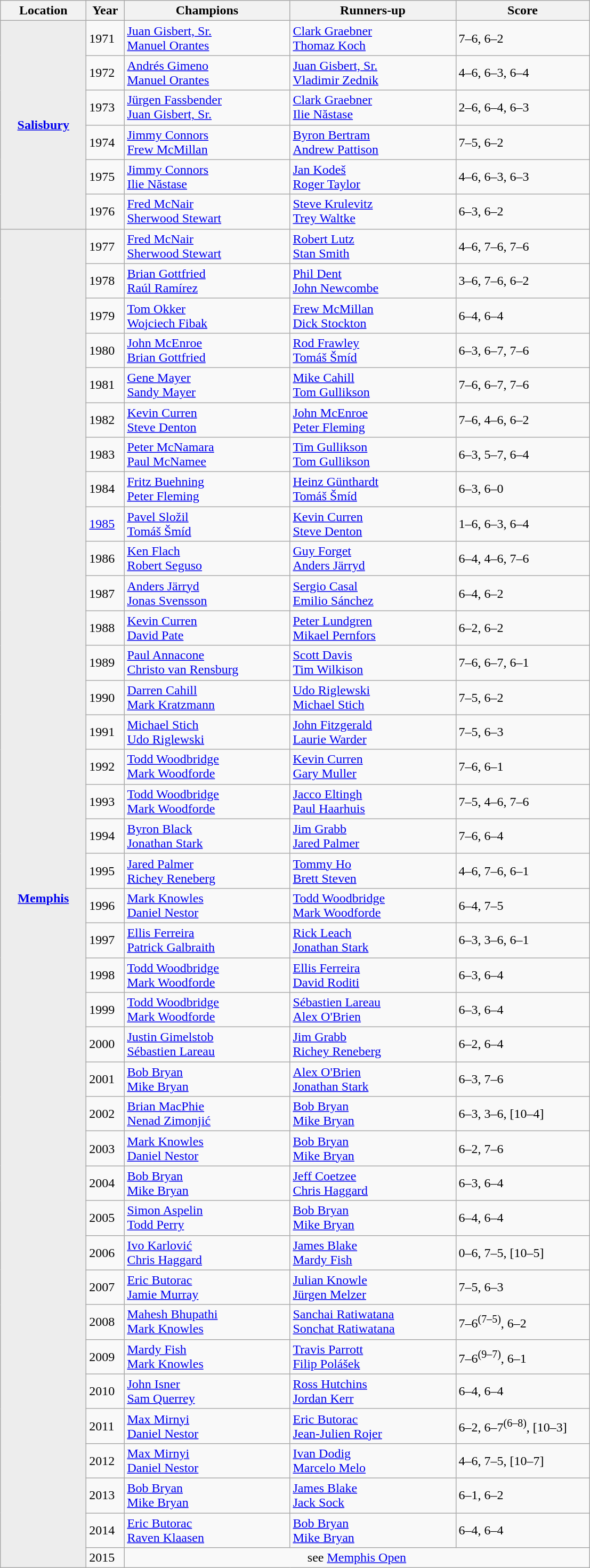<table class="wikitable">
<tr>
<th style="width:100px">Location</th>
<th style="width:40px">Year</th>
<th style="width:200px">Champions</th>
<th style="width:200px">Runners-up</th>
<th style="width:160px" class="unsortable">Score</th>
</tr>
<tr>
<th rowspan="6" style="background:#ededed"><a href='#'>Salisbury</a></th>
<td>1971</td>
<td> <a href='#'>Juan Gisbert, Sr.</a><br> <a href='#'>Manuel Orantes</a></td>
<td> <a href='#'>Clark Graebner</a><br> <a href='#'>Thomaz Koch</a></td>
<td>7–6, 6–2</td>
</tr>
<tr>
<td>1972</td>
<td> <a href='#'>Andrés Gimeno</a><br> <a href='#'>Manuel Orantes</a></td>
<td> <a href='#'>Juan Gisbert, Sr.</a><br> <a href='#'>Vladimir Zednik</a></td>
<td>4–6, 6–3, 6–4</td>
</tr>
<tr>
<td>1973</td>
<td> <a href='#'>Jürgen Fassbender</a><br> <a href='#'>Juan Gisbert, Sr.</a></td>
<td> <a href='#'>Clark Graebner</a><br> <a href='#'>Ilie Năstase</a></td>
<td>2–6, 6–4, 6–3</td>
</tr>
<tr>
<td>1974</td>
<td> <a href='#'>Jimmy Connors</a><br> <a href='#'>Frew McMillan</a></td>
<td> <a href='#'>Byron Bertram</a><br> <a href='#'>Andrew Pattison</a></td>
<td>7–5, 6–2</td>
</tr>
<tr>
<td>1975</td>
<td> <a href='#'>Jimmy Connors</a><br> <a href='#'>Ilie Năstase</a></td>
<td> <a href='#'>Jan Kodeš</a><br> <a href='#'>Roger Taylor</a></td>
<td>4–6, 6–3, 6–3</td>
</tr>
<tr>
<td>1976</td>
<td> <a href='#'>Fred McNair</a><br> <a href='#'>Sherwood Stewart</a></td>
<td> <a href='#'>Steve Krulevitz</a><br> <a href='#'>Trey Waltke</a></td>
<td>6–3, 6–2</td>
</tr>
<tr>
<th rowspan="39" style="background:#ededed"><a href='#'>Memphis</a></th>
<td>1977</td>
<td> <a href='#'>Fred McNair</a><br> <a href='#'>Sherwood Stewart</a></td>
<td> <a href='#'>Robert Lutz</a><br> <a href='#'>Stan Smith</a></td>
<td>4–6, 7–6, 7–6</td>
</tr>
<tr>
<td>1978</td>
<td> <a href='#'>Brian Gottfried</a><br> <a href='#'>Raúl Ramírez</a></td>
<td> <a href='#'>Phil Dent</a><br> <a href='#'>John Newcombe</a></td>
<td>3–6, 7–6, 6–2</td>
</tr>
<tr>
<td>1979</td>
<td> <a href='#'>Tom Okker</a><br> <a href='#'>Wojciech Fibak</a></td>
<td> <a href='#'>Frew McMillan</a><br> <a href='#'>Dick Stockton</a></td>
<td>6–4, 6–4</td>
</tr>
<tr>
<td>1980</td>
<td> <a href='#'>John McEnroe</a><br> <a href='#'>Brian Gottfried</a></td>
<td> <a href='#'>Rod Frawley</a><br> <a href='#'>Tomáš Šmíd</a></td>
<td>6–3, 6–7, 7–6</td>
</tr>
<tr>
<td>1981</td>
<td> <a href='#'>Gene Mayer</a><br> <a href='#'>Sandy Mayer</a></td>
<td> <a href='#'>Mike Cahill</a><br> <a href='#'>Tom Gullikson</a></td>
<td>7–6, 6–7, 7–6</td>
</tr>
<tr>
<td>1982</td>
<td> <a href='#'>Kevin Curren</a><br> <a href='#'>Steve Denton</a></td>
<td> <a href='#'>John McEnroe</a><br> <a href='#'>Peter Fleming</a></td>
<td>7–6, 4–6, 6–2</td>
</tr>
<tr>
<td>1983</td>
<td> <a href='#'>Peter McNamara</a><br> <a href='#'>Paul McNamee</a></td>
<td> <a href='#'>Tim Gullikson</a><br> <a href='#'>Tom Gullikson</a></td>
<td>6–3, 5–7, 6–4</td>
</tr>
<tr>
<td>1984</td>
<td> <a href='#'>Fritz Buehning</a><br> <a href='#'>Peter Fleming</a></td>
<td> <a href='#'>Heinz Günthardt</a><br> <a href='#'>Tomáš Šmíd</a></td>
<td>6–3, 6–0</td>
</tr>
<tr>
<td><a href='#'>1985</a></td>
<td> <a href='#'>Pavel Složil</a><br> <a href='#'>Tomáš Šmíd</a></td>
<td> <a href='#'>Kevin Curren</a><br> <a href='#'>Steve Denton</a></td>
<td>1–6, 6–3, 6–4</td>
</tr>
<tr>
<td>1986</td>
<td> <a href='#'>Ken Flach</a><br> <a href='#'>Robert Seguso</a></td>
<td> <a href='#'>Guy Forget</a><br> <a href='#'>Anders Järryd</a></td>
<td>6–4, 4–6, 7–6</td>
</tr>
<tr>
<td>1987</td>
<td> <a href='#'>Anders Järryd</a><br> <a href='#'>Jonas Svensson</a></td>
<td> <a href='#'>Sergio Casal</a><br> <a href='#'>Emilio Sánchez</a></td>
<td>6–4, 6–2</td>
</tr>
<tr>
<td>1988</td>
<td> <a href='#'>Kevin Curren</a><br> <a href='#'>David Pate</a></td>
<td> <a href='#'>Peter Lundgren</a><br> <a href='#'>Mikael Pernfors</a></td>
<td>6–2, 6–2</td>
</tr>
<tr>
<td>1989</td>
<td> <a href='#'>Paul Annacone</a><br> <a href='#'>Christo van Rensburg</a></td>
<td> <a href='#'>Scott Davis</a><br> <a href='#'>Tim Wilkison</a></td>
<td>7–6, 6–7, 6–1</td>
</tr>
<tr>
<td>1990</td>
<td> <a href='#'>Darren Cahill</a><br> <a href='#'>Mark Kratzmann</a></td>
<td> <a href='#'>Udo Riglewski</a><br> <a href='#'>Michael Stich</a></td>
<td>7–5, 6–2</td>
</tr>
<tr>
<td>1991</td>
<td> <a href='#'>Michael Stich</a><br> <a href='#'>Udo Riglewski</a></td>
<td> <a href='#'>John Fitzgerald</a><br> <a href='#'>Laurie Warder</a></td>
<td>7–5, 6–3</td>
</tr>
<tr>
<td>1992</td>
<td> <a href='#'>Todd Woodbridge</a><br> <a href='#'>Mark Woodforde</a></td>
<td> <a href='#'>Kevin Curren</a><br> <a href='#'>Gary Muller</a></td>
<td>7–6, 6–1</td>
</tr>
<tr>
<td>1993</td>
<td> <a href='#'>Todd Woodbridge</a><br> <a href='#'>Mark Woodforde</a></td>
<td> <a href='#'>Jacco Eltingh</a><br> <a href='#'>Paul Haarhuis</a></td>
<td>7–5, 4–6, 7–6</td>
</tr>
<tr>
<td>1994</td>
<td> <a href='#'>Byron Black</a><br> <a href='#'>Jonathan Stark</a></td>
<td> <a href='#'>Jim Grabb</a><br> <a href='#'>Jared Palmer</a></td>
<td>7–6, 6–4</td>
</tr>
<tr>
<td>1995</td>
<td> <a href='#'>Jared Palmer</a><br> <a href='#'>Richey Reneberg</a></td>
<td> <a href='#'>Tommy Ho</a><br> <a href='#'>Brett Steven</a></td>
<td>4–6, 7–6, 6–1</td>
</tr>
<tr>
<td>1996</td>
<td> <a href='#'>Mark Knowles</a><br> <a href='#'>Daniel Nestor</a></td>
<td> <a href='#'>Todd Woodbridge</a><br> <a href='#'>Mark Woodforde</a></td>
<td>6–4, 7–5</td>
</tr>
<tr>
<td>1997</td>
<td> <a href='#'>Ellis Ferreira</a><br> <a href='#'>Patrick Galbraith</a></td>
<td> <a href='#'>Rick Leach</a><br> <a href='#'>Jonathan Stark</a></td>
<td>6–3, 3–6, 6–1</td>
</tr>
<tr>
<td>1998</td>
<td> <a href='#'>Todd Woodbridge</a><br> <a href='#'>Mark Woodforde</a></td>
<td> <a href='#'>Ellis Ferreira</a><br> <a href='#'>David Roditi</a></td>
<td>6–3, 6–4</td>
</tr>
<tr>
<td>1999</td>
<td> <a href='#'>Todd Woodbridge</a><br> <a href='#'>Mark Woodforde</a></td>
<td> <a href='#'>Sébastien Lareau</a><br> <a href='#'>Alex O'Brien</a></td>
<td>6–3, 6–4</td>
</tr>
<tr>
<td>2000</td>
<td> <a href='#'>Justin Gimelstob</a><br> <a href='#'>Sébastien Lareau</a></td>
<td> <a href='#'>Jim Grabb</a><br> <a href='#'>Richey Reneberg</a></td>
<td>6–2, 6–4</td>
</tr>
<tr>
<td>2001</td>
<td> <a href='#'>Bob Bryan</a><br> <a href='#'>Mike Bryan</a></td>
<td> <a href='#'>Alex O'Brien</a><br> <a href='#'>Jonathan Stark</a></td>
<td>6–3, 7–6</td>
</tr>
<tr>
<td>2002</td>
<td> <a href='#'>Brian MacPhie</a><br> <a href='#'>Nenad Zimonjić</a></td>
<td> <a href='#'>Bob Bryan</a><br> <a href='#'>Mike Bryan</a></td>
<td>6–3, 3–6, [10–4]</td>
</tr>
<tr>
<td>2003</td>
<td> <a href='#'>Mark Knowles</a><br> <a href='#'>Daniel Nestor</a></td>
<td> <a href='#'>Bob Bryan</a><br> <a href='#'>Mike Bryan</a></td>
<td>6–2, 7–6</td>
</tr>
<tr>
<td>2004</td>
<td> <a href='#'>Bob Bryan</a><br> <a href='#'>Mike Bryan</a></td>
<td> <a href='#'>Jeff Coetzee</a><br> <a href='#'>Chris Haggard</a></td>
<td>6–3, 6–4</td>
</tr>
<tr>
<td>2005</td>
<td> <a href='#'>Simon Aspelin</a><br> <a href='#'>Todd Perry</a></td>
<td> <a href='#'>Bob Bryan</a><br> <a href='#'>Mike Bryan</a></td>
<td>6–4, 6–4</td>
</tr>
<tr>
<td>2006</td>
<td> <a href='#'>Ivo Karlović</a><br> <a href='#'>Chris Haggard</a></td>
<td> <a href='#'>James Blake</a><br> <a href='#'>Mardy Fish</a></td>
<td>0–6, 7–5, [10–5]</td>
</tr>
<tr>
<td>2007</td>
<td> <a href='#'>Eric Butorac</a><br> <a href='#'>Jamie Murray</a></td>
<td> <a href='#'>Julian Knowle</a><br> <a href='#'>Jürgen Melzer</a></td>
<td>7–5, 6–3</td>
</tr>
<tr>
<td>2008</td>
<td> <a href='#'>Mahesh Bhupathi</a><br> <a href='#'>Mark Knowles</a></td>
<td> <a href='#'>Sanchai Ratiwatana</a><br> <a href='#'>Sonchat Ratiwatana</a></td>
<td>7–6<sup>(7–5)</sup>, 6–2</td>
</tr>
<tr>
<td>2009</td>
<td> <a href='#'>Mardy Fish</a><br> <a href='#'>Mark Knowles</a></td>
<td> <a href='#'>Travis Parrott</a><br> <a href='#'>Filip Polášek</a></td>
<td>7–6<sup>(9–7)</sup>, 6–1</td>
</tr>
<tr>
<td>2010</td>
<td> <a href='#'>John Isner</a><br> <a href='#'>Sam Querrey</a></td>
<td> <a href='#'>Ross Hutchins</a><br> <a href='#'>Jordan Kerr</a></td>
<td>6–4, 6–4</td>
</tr>
<tr>
<td>2011</td>
<td> <a href='#'>Max Mirnyi</a><br> <a href='#'>Daniel Nestor</a></td>
<td> <a href='#'>Eric Butorac</a><br> <a href='#'>Jean-Julien Rojer</a></td>
<td>6–2, 6–7<sup>(6–8)</sup>, [10–3]</td>
</tr>
<tr>
<td>2012</td>
<td> <a href='#'>Max Mirnyi</a><br> <a href='#'>Daniel Nestor</a></td>
<td> <a href='#'>Ivan Dodig</a><br> <a href='#'>Marcelo Melo</a></td>
<td>4–6, 7–5, [10–7]</td>
</tr>
<tr>
<td>2013</td>
<td> <a href='#'>Bob Bryan</a><br> <a href='#'>Mike Bryan</a></td>
<td> <a href='#'>James Blake</a><br> <a href='#'>Jack Sock</a></td>
<td>6–1, 6–2</td>
</tr>
<tr>
<td>2014</td>
<td> <a href='#'>Eric Butorac</a><br> <a href='#'>Raven Klaasen</a></td>
<td> <a href='#'>Bob Bryan</a><br> <a href='#'>Mike Bryan</a></td>
<td>6–4, 6–4</td>
</tr>
<tr>
<td>2015</td>
<td colspan="3" align="center">see <a href='#'>Memphis Open</a></td>
</tr>
</table>
